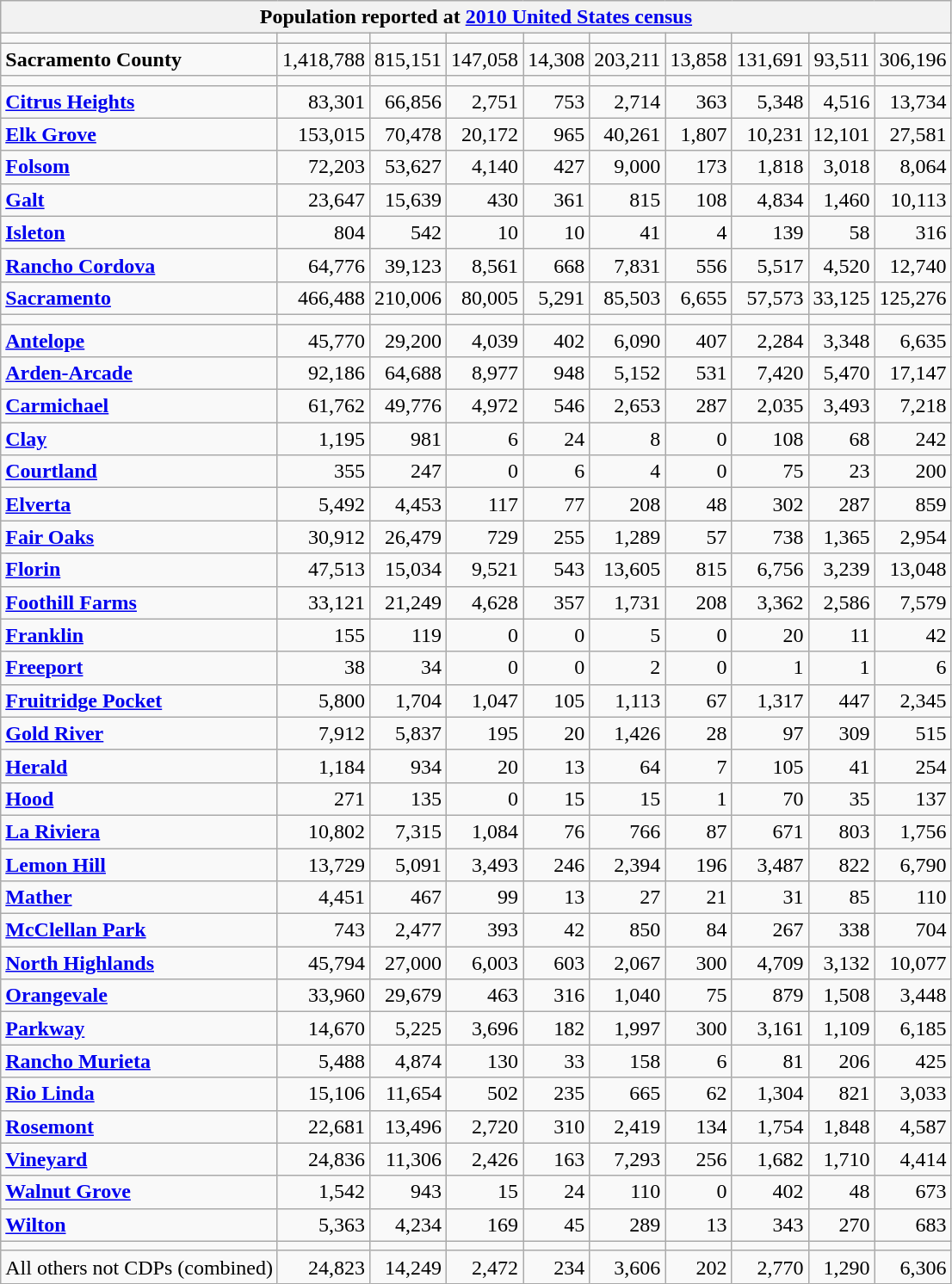<table class="wikitable collapsible collapsed">
<tr>
<th colspan=10>Population reported at <a href='#'>2010 United States census</a></th>
</tr>
<tr>
<td></td>
<td></td>
<td></td>
<td></td>
<td></td>
<td></td>
<td></td>
<td></td>
<td></td>
<td></td>
</tr>
<tr>
<td><strong> Sacramento County</strong></td>
<td align="right">1,418,788</td>
<td align="right">815,151</td>
<td align="right">147,058</td>
<td align="right">14,308</td>
<td align="right">203,211</td>
<td align="right">13,858</td>
<td align="right">131,691</td>
<td align="right">93,511</td>
<td align="right">306,196</td>
</tr>
<tr>
<td></td>
<td></td>
<td></td>
<td></td>
<td></td>
<td></td>
<td></td>
<td></td>
<td></td>
<td></td>
</tr>
<tr>
<td><strong><a href='#'>Citrus Heights</a></strong></td>
<td align="right">83,301</td>
<td align="right">66,856</td>
<td align="right">2,751</td>
<td align="right">753</td>
<td align="right">2,714</td>
<td align="right">363</td>
<td align="right">5,348</td>
<td align="right">4,516</td>
<td align="right">13,734</td>
</tr>
<tr>
<td><strong><a href='#'>Elk Grove</a></strong></td>
<td align="right">153,015</td>
<td align="right">70,478</td>
<td align="right">20,172</td>
<td align="right">965</td>
<td align="right">40,261</td>
<td align="right">1,807</td>
<td align="right">10,231</td>
<td align="right">12,101</td>
<td align="right">27,581</td>
</tr>
<tr>
<td><strong><a href='#'>Folsom</a></strong></td>
<td align="right">72,203</td>
<td align="right">53,627</td>
<td align="right">4,140</td>
<td align="right">427</td>
<td align="right">9,000</td>
<td align="right">173</td>
<td align="right">1,818</td>
<td align="right">3,018</td>
<td align="right">8,064</td>
</tr>
<tr>
<td><strong><a href='#'>Galt</a></strong></td>
<td align="right">23,647</td>
<td align="right">15,639</td>
<td align="right">430</td>
<td align="right">361</td>
<td align="right">815</td>
<td align="right">108</td>
<td align="right">4,834</td>
<td align="right">1,460</td>
<td align="right">10,113</td>
</tr>
<tr>
<td><strong><a href='#'>Isleton</a></strong></td>
<td align="right">804</td>
<td align="right">542</td>
<td align="right">10</td>
<td align="right">10</td>
<td align="right">41</td>
<td align="right">4</td>
<td align="right">139</td>
<td align="right">58</td>
<td align="right">316</td>
</tr>
<tr>
<td><strong><a href='#'>Rancho Cordova</a></strong></td>
<td align="right">64,776</td>
<td align="right">39,123</td>
<td align="right">8,561</td>
<td align="right">668</td>
<td align="right">7,831</td>
<td align="right">556</td>
<td align="right">5,517</td>
<td align="right">4,520</td>
<td align="right">12,740</td>
</tr>
<tr>
<td><strong><a href='#'>Sacramento</a></strong></td>
<td align="right">466,488</td>
<td align="right">210,006</td>
<td align="right">80,005</td>
<td align="right">5,291</td>
<td align="right">85,503</td>
<td align="right">6,655</td>
<td align="right">57,573</td>
<td align="right">33,125</td>
<td align="right">125,276</td>
</tr>
<tr>
<td></td>
<td></td>
<td></td>
<td></td>
<td></td>
<td></td>
<td></td>
<td></td>
<td></td>
<td></td>
</tr>
<tr>
<td><strong><a href='#'>Antelope</a></strong></td>
<td align="right">45,770</td>
<td align="right">29,200</td>
<td align="right">4,039</td>
<td align="right">402</td>
<td align="right">6,090</td>
<td align="right">407</td>
<td align="right">2,284</td>
<td align="right">3,348</td>
<td align="right">6,635</td>
</tr>
<tr>
<td><strong><a href='#'>Arden-Arcade</a></strong></td>
<td align="right">92,186</td>
<td align="right">64,688</td>
<td align="right">8,977</td>
<td align="right">948</td>
<td align="right">5,152</td>
<td align="right">531</td>
<td align="right">7,420</td>
<td align="right">5,470</td>
<td align="right">17,147</td>
</tr>
<tr>
<td><strong><a href='#'>Carmichael</a></strong></td>
<td align="right">61,762</td>
<td align="right">49,776</td>
<td align="right">4,972</td>
<td align="right">546</td>
<td align="right">2,653</td>
<td align="right">287</td>
<td align="right">2,035</td>
<td align="right">3,493</td>
<td align="right">7,218</td>
</tr>
<tr>
<td><strong><a href='#'>Clay</a></strong></td>
<td align="right">1,195</td>
<td align="right">981</td>
<td align="right">6</td>
<td align="right">24</td>
<td align="right">8</td>
<td align="right">0</td>
<td align="right">108</td>
<td align="right">68</td>
<td align="right">242</td>
</tr>
<tr>
<td><strong><a href='#'>Courtland</a></strong></td>
<td align="right">355</td>
<td align="right">247</td>
<td align="right">0</td>
<td align="right">6</td>
<td align="right">4</td>
<td align="right">0</td>
<td align="right">75</td>
<td align="right">23</td>
<td align="right">200</td>
</tr>
<tr>
<td><strong><a href='#'>Elverta</a></strong></td>
<td align="right">5,492</td>
<td align="right">4,453</td>
<td align="right">117</td>
<td align="right">77</td>
<td align="right">208</td>
<td align="right">48</td>
<td align="right">302</td>
<td align="right">287</td>
<td align="right">859</td>
</tr>
<tr>
<td><strong><a href='#'>Fair Oaks</a></strong></td>
<td align="right">30,912</td>
<td align="right">26,479</td>
<td align="right">729</td>
<td align="right">255</td>
<td align="right">1,289</td>
<td align="right">57</td>
<td align="right">738</td>
<td align="right">1,365</td>
<td align="right">2,954</td>
</tr>
<tr>
<td><strong><a href='#'>Florin</a></strong></td>
<td align="right">47,513</td>
<td align="right">15,034</td>
<td align="right">9,521</td>
<td align="right">543</td>
<td align="right">13,605</td>
<td align="right">815</td>
<td align="right">6,756</td>
<td align="right">3,239</td>
<td align="right">13,048</td>
</tr>
<tr>
<td><strong><a href='#'>Foothill Farms</a></strong></td>
<td align="right">33,121</td>
<td align="right">21,249</td>
<td align="right">4,628</td>
<td align="right">357</td>
<td align="right">1,731</td>
<td align="right">208</td>
<td align="right">3,362</td>
<td align="right">2,586</td>
<td align="right">7,579</td>
</tr>
<tr>
<td><strong><a href='#'>Franklin</a></strong></td>
<td align="right">155</td>
<td align="right">119</td>
<td align="right">0</td>
<td align="right">0</td>
<td align="right">5</td>
<td align="right">0</td>
<td align="right">20</td>
<td align="right">11</td>
<td align="right">42</td>
</tr>
<tr>
<td><strong><a href='#'>Freeport</a></strong></td>
<td align="right">38</td>
<td align="right">34</td>
<td align="right">0</td>
<td align="right">0</td>
<td align="right">2</td>
<td align="right">0</td>
<td align="right">1</td>
<td align="right">1</td>
<td align="right">6</td>
</tr>
<tr>
<td><strong><a href='#'>Fruitridge Pocket</a></strong></td>
<td align="right">5,800</td>
<td align="right">1,704</td>
<td align="right">1,047</td>
<td align="right">105</td>
<td align="right">1,113</td>
<td align="right">67</td>
<td align="right">1,317</td>
<td align="right">447</td>
<td align="right">2,345</td>
</tr>
<tr>
<td><strong><a href='#'>Gold River</a></strong></td>
<td align="right">7,912</td>
<td align="right">5,837</td>
<td align="right">195</td>
<td align="right">20</td>
<td align="right">1,426</td>
<td align="right">28</td>
<td align="right">97</td>
<td align="right">309</td>
<td align="right">515</td>
</tr>
<tr>
<td><strong><a href='#'>Herald</a></strong></td>
<td align="right">1,184</td>
<td align="right">934</td>
<td align="right">20</td>
<td align="right">13</td>
<td align="right">64</td>
<td align="right">7</td>
<td align="right">105</td>
<td align="right">41</td>
<td align="right">254</td>
</tr>
<tr>
<td><strong><a href='#'>Hood</a></strong></td>
<td align="right">271</td>
<td align="right">135</td>
<td align="right">0</td>
<td align="right">15</td>
<td align="right">15</td>
<td align="right">1</td>
<td align="right">70</td>
<td align="right">35</td>
<td align="right">137</td>
</tr>
<tr>
<td><strong><a href='#'>La Riviera</a></strong></td>
<td align="right">10,802</td>
<td align="right">7,315</td>
<td align="right">1,084</td>
<td align="right">76</td>
<td align="right">766</td>
<td align="right">87</td>
<td align="right">671</td>
<td align="right">803</td>
<td align="right">1,756</td>
</tr>
<tr>
<td><strong><a href='#'>Lemon Hill</a></strong></td>
<td align="right">13,729</td>
<td align="right">5,091</td>
<td align="right">3,493</td>
<td align="right">246</td>
<td align="right">2,394</td>
<td align="right">196</td>
<td align="right">3,487</td>
<td align="right">822</td>
<td align="right">6,790</td>
</tr>
<tr>
<td><strong><a href='#'>Mather</a></strong></td>
<td align="right">4,451</td>
<td align="right">467</td>
<td align="right">99</td>
<td align="right">13</td>
<td align="right">27</td>
<td align="right">21</td>
<td align="right">31</td>
<td align="right">85</td>
<td align="right">110</td>
</tr>
<tr>
<td><strong><a href='#'>McClellan Park</a></strong></td>
<td align="right">743</td>
<td align="right">2,477</td>
<td align="right">393</td>
<td align="right">42</td>
<td align="right">850</td>
<td align="right">84</td>
<td align="right">267</td>
<td align="right">338</td>
<td align="right">704</td>
</tr>
<tr>
<td><strong><a href='#'>North Highlands</a></strong></td>
<td align="right">45,794</td>
<td align="right">27,000</td>
<td align="right">6,003</td>
<td align="right">603</td>
<td align="right">2,067</td>
<td align="right">300</td>
<td align="right">4,709</td>
<td align="right">3,132</td>
<td align="right">10,077</td>
</tr>
<tr>
<td><strong><a href='#'>Orangevale</a></strong></td>
<td align="right">33,960</td>
<td align="right">29,679</td>
<td align="right">463</td>
<td align="right">316</td>
<td align="right">1,040</td>
<td align="right">75</td>
<td align="right">879</td>
<td align="right">1,508</td>
<td align="right">3,448</td>
</tr>
<tr>
<td><strong><a href='#'>Parkway</a></strong></td>
<td align="right">14,670</td>
<td align="right">5,225</td>
<td align="right">3,696</td>
<td align="right">182</td>
<td align="right">1,997</td>
<td align="right">300</td>
<td align="right">3,161</td>
<td align="right">1,109</td>
<td align="right">6,185</td>
</tr>
<tr>
<td><strong><a href='#'>Rancho Murieta</a></strong></td>
<td align="right">5,488</td>
<td align="right">4,874</td>
<td align="right">130</td>
<td align="right">33</td>
<td align="right">158</td>
<td align="right">6</td>
<td align="right">81</td>
<td align="right">206</td>
<td align="right">425</td>
</tr>
<tr>
<td><strong><a href='#'>Rio Linda</a></strong></td>
<td align="right">15,106</td>
<td align="right">11,654</td>
<td align="right">502</td>
<td align="right">235</td>
<td align="right">665</td>
<td align="right">62</td>
<td align="right">1,304</td>
<td align="right">821</td>
<td align="right">3,033</td>
</tr>
<tr>
<td><strong><a href='#'>Rosemont</a></strong></td>
<td align="right">22,681</td>
<td align="right">13,496</td>
<td align="right">2,720</td>
<td align="right">310</td>
<td align="right">2,419</td>
<td align="right">134</td>
<td align="right">1,754</td>
<td align="right">1,848</td>
<td align="right">4,587</td>
</tr>
<tr>
<td><strong><a href='#'>Vineyard</a></strong></td>
<td align="right">24,836</td>
<td align="right">11,306</td>
<td align="right">2,426</td>
<td align="right">163</td>
<td align="right">7,293</td>
<td align="right">256</td>
<td align="right">1,682</td>
<td align="right">1,710</td>
<td align="right">4,414</td>
</tr>
<tr>
<td><strong><a href='#'>Walnut Grove</a></strong></td>
<td align="right">1,542</td>
<td align="right">943</td>
<td align="right">15</td>
<td align="right">24</td>
<td align="right">110</td>
<td align="right">0</td>
<td align="right">402</td>
<td align="right">48</td>
<td align="right">673</td>
</tr>
<tr>
<td><strong><a href='#'>Wilton</a></strong></td>
<td align="right">5,363</td>
<td align="right">4,234</td>
<td align="right">169</td>
<td align="right">45</td>
<td align="right">289</td>
<td align="right">13</td>
<td align="right">343</td>
<td align="right">270</td>
<td align="right">683</td>
</tr>
<tr>
<td></td>
<td></td>
<td></td>
<td></td>
<td></td>
<td></td>
<td></td>
<td></td>
<td></td>
<td></td>
</tr>
<tr>
<td>All others not CDPs (combined)</td>
<td align="right">24,823</td>
<td align="right">14,249</td>
<td align="right">2,472</td>
<td align="right">234</td>
<td align="right">3,606</td>
<td align="right">202</td>
<td align="right">2,770</td>
<td align="right">1,290</td>
<td align="right">6,306</td>
</tr>
</table>
